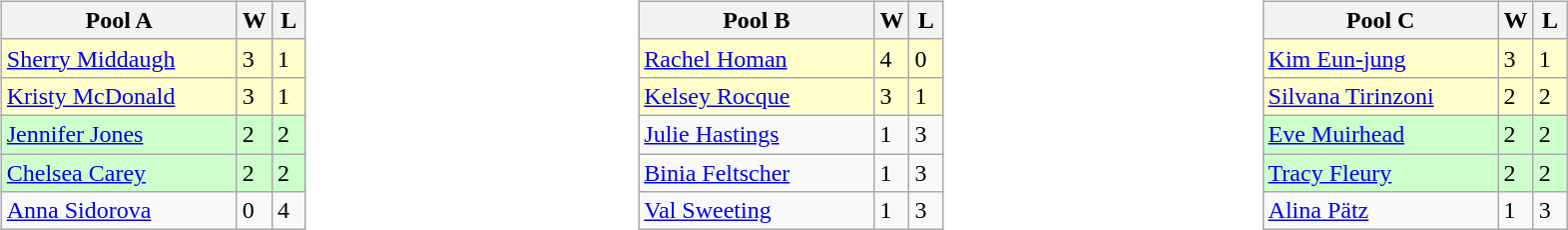<table>
<tr>
<td valign=top width=10%><br><table class=wikitable>
<tr>
<th width=150>Pool A</th>
<th width=15>W</th>
<th width=15>L</th>
</tr>
<tr bgcolor=#ffffcc>
<td> <a href='#'>Sherry Middaugh</a></td>
<td>3</td>
<td>1</td>
</tr>
<tr bgcolor=#ffffcc>
<td> <a href='#'>Kristy McDonald</a></td>
<td>3</td>
<td>1</td>
</tr>
<tr bgcolor=#ccffcc>
<td> <a href='#'>Jennifer Jones</a></td>
<td>2</td>
<td>2</td>
</tr>
<tr bgcolor=#ccffcc>
<td> <a href='#'>Chelsea Carey</a></td>
<td>2</td>
<td>2</td>
</tr>
<tr>
<td> <a href='#'>Anna Sidorova</a></td>
<td>0</td>
<td>4</td>
</tr>
</table>
</td>
<td valign=top width=10%><br><table class=wikitable>
<tr>
<th width=150>Pool B</th>
<th width=15>W</th>
<th width=15>L</th>
</tr>
<tr bgcolor=#ffffcc>
<td> <a href='#'>Rachel Homan</a></td>
<td>4</td>
<td>0</td>
</tr>
<tr bgcolor=#ffffcc>
<td> <a href='#'>Kelsey Rocque</a></td>
<td>3</td>
<td>1</td>
</tr>
<tr>
<td> <a href='#'>Julie Hastings</a></td>
<td>1</td>
<td>3</td>
</tr>
<tr>
<td> <a href='#'>Binia Feltscher</a></td>
<td>1</td>
<td>3</td>
</tr>
<tr>
<td> <a href='#'>Val Sweeting</a></td>
<td>1</td>
<td>3</td>
</tr>
</table>
</td>
<td valign=top width=10%><br><table class=wikitable>
<tr>
<th width=150>Pool C</th>
<th width=15>W</th>
<th width=15>L</th>
</tr>
<tr bgcolor=#ffffcc>
<td> <a href='#'>Kim Eun-jung</a></td>
<td>3</td>
<td>1</td>
</tr>
<tr bgcolor=#ffffcc>
<td> <a href='#'>Silvana Tirinzoni</a></td>
<td>2</td>
<td>2</td>
</tr>
<tr bgcolor=#ccffcc>
<td> <a href='#'>Eve Muirhead</a></td>
<td>2</td>
<td>2</td>
</tr>
<tr bgcolor=#ccffcc>
<td> <a href='#'>Tracy Fleury</a></td>
<td>2</td>
<td>2</td>
</tr>
<tr>
<td> <a href='#'>Alina Pätz</a></td>
<td>1</td>
<td>3</td>
</tr>
</table>
</td>
</tr>
</table>
